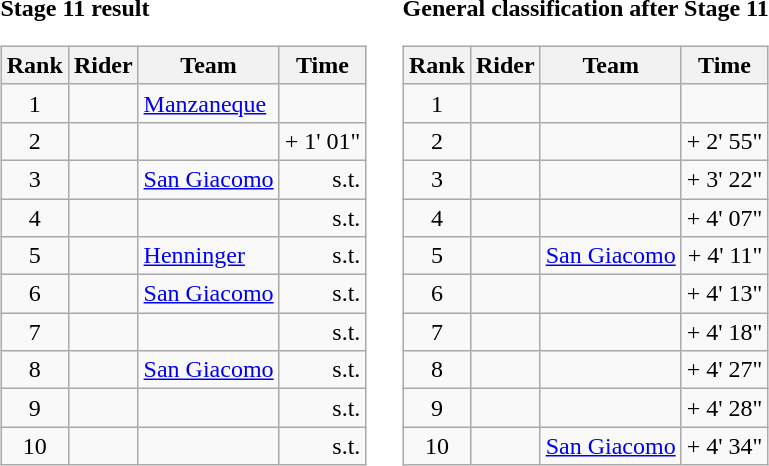<table>
<tr>
<td><strong>Stage 11 result</strong><br><table class="wikitable">
<tr>
<th scope="col">Rank</th>
<th scope="col">Rider</th>
<th scope="col">Team</th>
<th scope="col">Time</th>
</tr>
<tr>
<td style="text-align:center;">1</td>
<td></td>
<td><a href='#'>Manzaneque</a></td>
<td style="text-align:right;"></td>
</tr>
<tr>
<td style="text-align:center;">2</td>
<td></td>
<td></td>
<td style="text-align:right;">+ 1' 01"</td>
</tr>
<tr>
<td style="text-align:center;">3</td>
<td></td>
<td><a href='#'>San Giacomo</a></td>
<td style="text-align:right;">s.t.</td>
</tr>
<tr>
<td style="text-align:center;">4</td>
<td></td>
<td></td>
<td style="text-align:right;">s.t.</td>
</tr>
<tr>
<td style="text-align:center;">5</td>
<td></td>
<td><a href='#'>Henninger</a></td>
<td style="text-align:right;">s.t.</td>
</tr>
<tr>
<td style="text-align:center;">6</td>
<td></td>
<td><a href='#'>San Giacomo</a></td>
<td style="text-align:right;">s.t.</td>
</tr>
<tr>
<td style="text-align:center;">7</td>
<td></td>
<td></td>
<td style="text-align:right;">s.t.</td>
</tr>
<tr>
<td style="text-align:center;">8</td>
<td></td>
<td><a href='#'>San Giacomo</a></td>
<td style="text-align:right;">s.t.</td>
</tr>
<tr>
<td style="text-align:center;">9</td>
<td></td>
<td></td>
<td style="text-align:right;">s.t.</td>
</tr>
<tr>
<td style="text-align:center;">10</td>
<td></td>
<td></td>
<td style="text-align:right;">s.t.</td>
</tr>
</table>
</td>
<td></td>
<td><strong>General classification after Stage 11</strong><br><table class="wikitable">
<tr>
<th scope="col">Rank</th>
<th scope="col">Rider</th>
<th scope="col">Team</th>
<th scope="col">Time</th>
</tr>
<tr>
<td style="text-align:center;">1</td>
<td></td>
<td></td>
<td style="text-align:right;"></td>
</tr>
<tr>
<td style="text-align:center;">2</td>
<td></td>
<td></td>
<td style="text-align:right;">+ 2' 55"</td>
</tr>
<tr>
<td style="text-align:center;">3</td>
<td></td>
<td></td>
<td style="text-align:right;">+ 3' 22"</td>
</tr>
<tr>
<td style="text-align:center;">4</td>
<td></td>
<td></td>
<td style="text-align:right;">+ 4' 07"</td>
</tr>
<tr>
<td style="text-align:center;">5</td>
<td></td>
<td><a href='#'>San Giacomo</a></td>
<td style="text-align:right;">+ 4' 11"</td>
</tr>
<tr>
<td style="text-align:center;">6</td>
<td></td>
<td></td>
<td style="text-align:right;">+ 4' 13"</td>
</tr>
<tr>
<td style="text-align:center;">7</td>
<td></td>
<td></td>
<td style="text-align:right;">+ 4' 18"</td>
</tr>
<tr>
<td style="text-align:center;">8</td>
<td></td>
<td></td>
<td style="text-align:right;">+ 4' 27"</td>
</tr>
<tr>
<td style="text-align:center;">9</td>
<td></td>
<td></td>
<td style="text-align:right;">+ 4' 28"</td>
</tr>
<tr>
<td style="text-align:center;">10</td>
<td></td>
<td><a href='#'>San Giacomo</a></td>
<td style="text-align:right;">+ 4' 34"</td>
</tr>
</table>
</td>
</tr>
</table>
